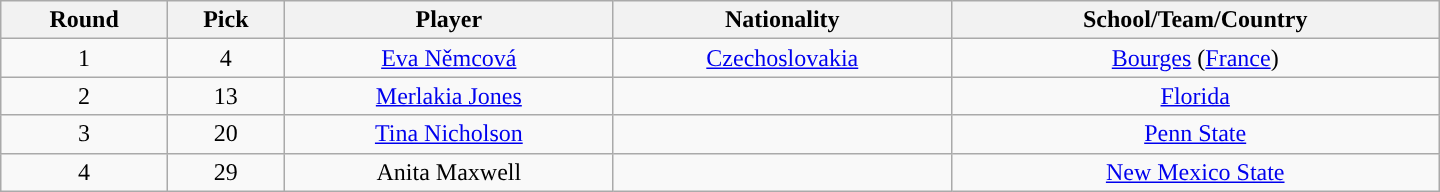<table class="wikitable" style="text-align:center; width:60em">
<tr>
<th>Round</th>
<th>Pick</th>
<th>Player</th>
<th>Nationality</th>
<th>School/Team/Country</th>
</tr>
<tr>
<td>1</td>
<td>4</td>
<td><a href='#'>Eva Němcová</a></td>
<td> <a href='#'>Czechoslovakia</a></td>
<td><a href='#'>Bourges</a> (<a href='#'>France</a>)</td>
</tr>
<tr>
<td>2</td>
<td>13</td>
<td><a href='#'>Merlakia Jones</a></td>
<td></td>
<td><a href='#'>Florida</a></td>
</tr>
<tr>
<td>3</td>
<td>20</td>
<td><a href='#'>Tina Nicholson</a></td>
<td></td>
<td><a href='#'>Penn State</a></td>
</tr>
<tr>
<td>4</td>
<td>29</td>
<td>Anita Maxwell</td>
<td></td>
<td><a href='#'>New Mexico State</a></td>
</tr>
</table>
